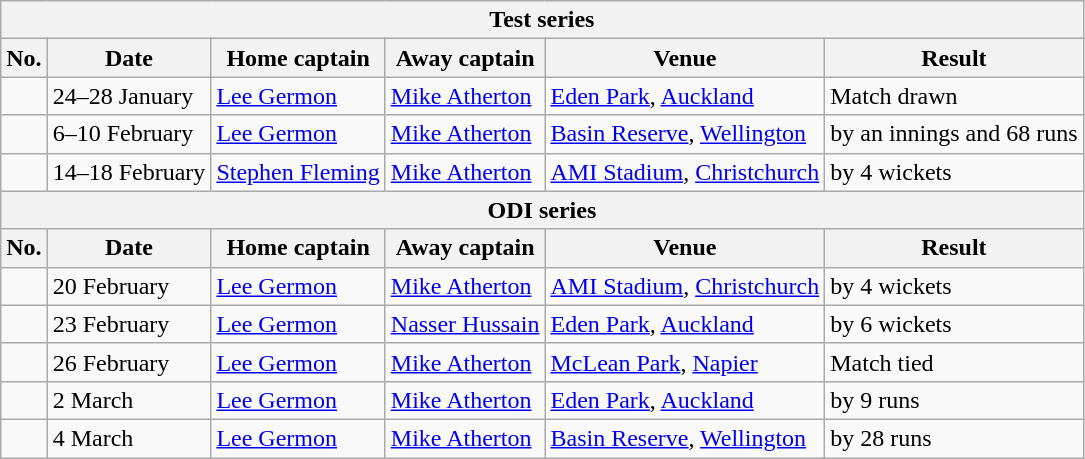<table class="wikitable">
<tr>
<th colspan="9">Test series</th>
</tr>
<tr>
<th>No.</th>
<th>Date</th>
<th>Home captain</th>
<th>Away captain</th>
<th>Venue</th>
<th>Result</th>
</tr>
<tr>
<td></td>
<td>24–28 January</td>
<td><a href='#'>Lee Germon</a></td>
<td><a href='#'>Mike Atherton</a></td>
<td><a href='#'>Eden Park</a>, <a href='#'>Auckland</a></td>
<td>Match drawn</td>
</tr>
<tr>
<td></td>
<td>6–10 February</td>
<td><a href='#'>Lee Germon</a></td>
<td><a href='#'>Mike Atherton</a></td>
<td><a href='#'>Basin Reserve</a>, <a href='#'>Wellington</a></td>
<td> by an innings and 68 runs</td>
</tr>
<tr>
<td></td>
<td>14–18 February</td>
<td><a href='#'>Stephen Fleming</a></td>
<td><a href='#'>Mike Atherton</a></td>
<td><a href='#'>AMI Stadium</a>, <a href='#'>Christchurch</a></td>
<td> by 4 wickets</td>
</tr>
<tr>
<th colspan="9">ODI series</th>
</tr>
<tr>
<th>No.</th>
<th>Date</th>
<th>Home captain</th>
<th>Away captain</th>
<th>Venue</th>
<th>Result</th>
</tr>
<tr>
<td></td>
<td>20 February</td>
<td><a href='#'>Lee Germon</a></td>
<td><a href='#'>Mike Atherton</a></td>
<td><a href='#'>AMI Stadium</a>, <a href='#'>Christchurch</a></td>
<td> by 4 wickets</td>
</tr>
<tr>
<td></td>
<td>23 February</td>
<td><a href='#'>Lee Germon</a></td>
<td><a href='#'>Nasser Hussain</a></td>
<td><a href='#'>Eden Park</a>, <a href='#'>Auckland</a></td>
<td> by 6 wickets</td>
</tr>
<tr>
<td></td>
<td>26 February</td>
<td><a href='#'>Lee Germon</a></td>
<td><a href='#'>Mike Atherton</a></td>
<td><a href='#'>McLean Park</a>, <a href='#'>Napier</a></td>
<td>Match tied</td>
</tr>
<tr>
<td></td>
<td>2 March</td>
<td><a href='#'>Lee Germon</a></td>
<td><a href='#'>Mike Atherton</a></td>
<td><a href='#'>Eden Park</a>, <a href='#'>Auckland</a></td>
<td> by 9 runs</td>
</tr>
<tr>
<td></td>
<td>4 March</td>
<td><a href='#'>Lee Germon</a></td>
<td><a href='#'>Mike Atherton</a></td>
<td><a href='#'>Basin Reserve</a>, <a href='#'>Wellington</a></td>
<td> by 28 runs</td>
</tr>
</table>
